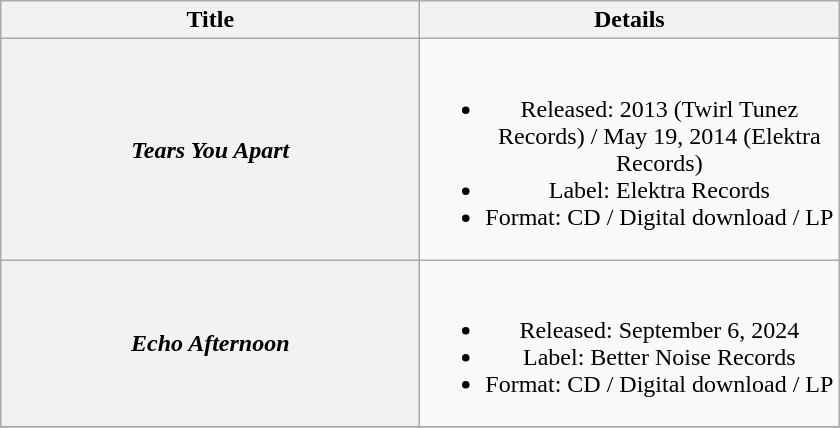<table class="wikitable plainrowheaders" style="text-align:center;">
<tr>
<th scope="col" style="width:17em;">Title</th>
<th scope="col" style="width:17em;">Details</th>
</tr>
<tr>
<th scope="row"><em>Tears You Apart</em></th>
<td><br><ul><li>Released: 2013 (Twirl Tunez Records) / May 19, 2014 (Elektra Records)</li><li>Label: Elektra Records</li><li>Format: CD / Digital download / LP</li></ul></td>
</tr>
<tr>
<th scope="row"><em>Echo Afternoon</em></th>
<td><br><ul><li>Released: September 6, 2024</li><li>Label: Better Noise Records</li><li>Format: CD / Digital download / LP</li></ul></td>
</tr>
<tr>
</tr>
</table>
